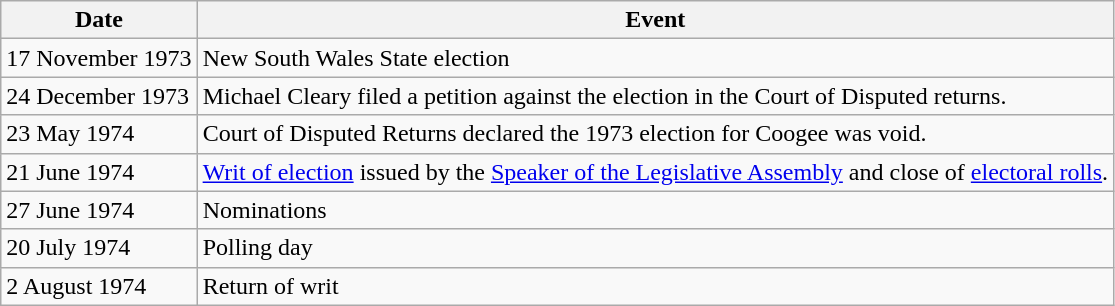<table class="wikitable">
<tr>
<th>Date</th>
<th>Event</th>
</tr>
<tr>
<td>17 November 1973</td>
<td>New South Wales State election</td>
</tr>
<tr>
<td>24 December 1973</td>
<td>Michael Cleary filed a petition against the election in the Court of Disputed returns.</td>
</tr>
<tr>
<td>23 May 1974</td>
<td>Court of Disputed Returns declared the 1973 election for Coogee was void.</td>
</tr>
<tr>
<td>21 June 1974</td>
<td><a href='#'>Writ of election</a> issued by the <a href='#'>Speaker of the Legislative Assembly</a> and close of <a href='#'>electoral rolls</a>.</td>
</tr>
<tr>
<td>27 June 1974</td>
<td>Nominations</td>
</tr>
<tr>
<td>20 July 1974</td>
<td>Polling day</td>
</tr>
<tr>
<td>2 August 1974</td>
<td>Return of writ</td>
</tr>
</table>
